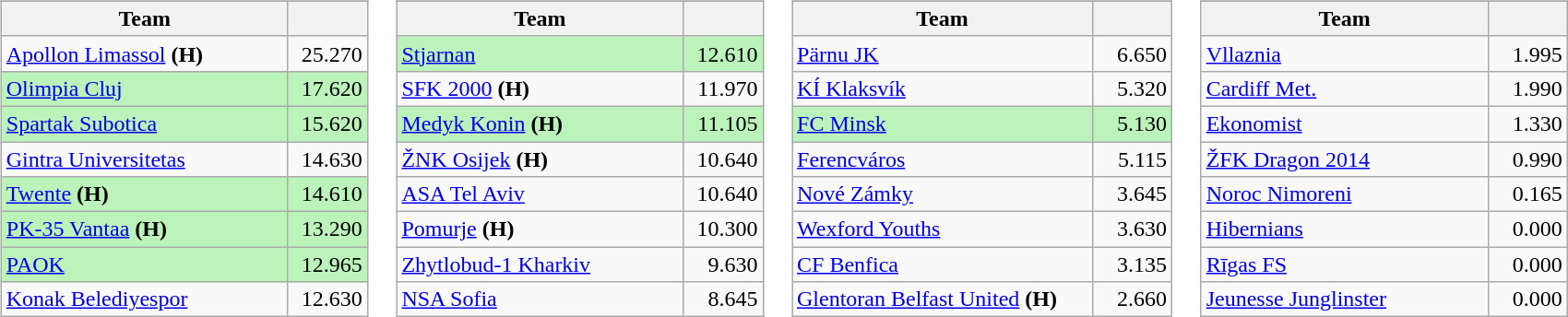<table>
<tr valign=top>
<td><br><table class="wikitable">
<tr>
</tr>
<tr>
<th width=200>Team</th>
<th width=50></th>
</tr>
<tr>
<td> <a href='#'>Apollon Limassol</a> <strong>(H)</strong></td>
<td align=right>25.270</td>
</tr>
<tr bgcolor=#BBF3BB>
<td> <a href='#'>Olimpia Cluj</a></td>
<td align=right>17.620</td>
</tr>
<tr bgcolor=#BBF3BB>
<td> <a href='#'>Spartak Subotica</a></td>
<td align=right>15.620</td>
</tr>
<tr>
<td> <a href='#'>Gintra Universitetas</a></td>
<td align=right>14.630</td>
</tr>
<tr bgcolor=#BBF3BB>
<td> <a href='#'>Twente</a> <strong>(H)</strong></td>
<td align=right>14.610</td>
</tr>
<tr bgcolor=#BBF3BB>
<td> <a href='#'>PK-35 Vantaa</a> <strong>(H)</strong></td>
<td align=right>13.290</td>
</tr>
<tr bgcolor=#BBF3BB>
<td> <a href='#'>PAOK</a></td>
<td align=right>12.965</td>
</tr>
<tr>
<td> <a href='#'>Konak Belediyespor</a></td>
<td align=right>12.630</td>
</tr>
</table>
</td>
<td><br><table class="wikitable">
<tr>
</tr>
<tr>
<th width=200>Team</th>
<th width=50></th>
</tr>
<tr bgcolor=#BBF3BB>
<td> <a href='#'>Stjarnan</a></td>
<td align=right>12.610</td>
</tr>
<tr>
<td> <a href='#'>SFK 2000</a> <strong>(H)</strong></td>
<td align=right>11.970</td>
</tr>
<tr bgcolor=#BBF3BB>
<td> <a href='#'>Medyk Konin</a> <strong>(H)</strong></td>
<td align=right>11.105</td>
</tr>
<tr>
<td> <a href='#'>ŽNK Osijek</a> <strong>(H)</strong></td>
<td align=right>10.640</td>
</tr>
<tr>
<td> <a href='#'>ASA Tel Aviv</a></td>
<td align=right>10.640</td>
</tr>
<tr>
<td> <a href='#'>Pomurje</a> <strong>(H)</strong></td>
<td align=right>10.300</td>
</tr>
<tr>
<td> <a href='#'>Zhytlobud-1 Kharkiv</a></td>
<td align=right>9.630</td>
</tr>
<tr>
<td> <a href='#'>NSA Sofia</a></td>
<td align=right>8.645</td>
</tr>
</table>
</td>
<td><br><table class="wikitable">
<tr>
</tr>
<tr>
<th width=210>Team</th>
<th width=50></th>
</tr>
<tr>
<td> <a href='#'>Pärnu JK</a></td>
<td align=right>6.650</td>
</tr>
<tr>
<td> <a href='#'>KÍ Klaksvík</a></td>
<td align=right>5.320</td>
</tr>
<tr bgcolor=#BBF3BB>
<td> <a href='#'>FC Minsk</a></td>
<td align=right>5.130</td>
</tr>
<tr>
<td> <a href='#'>Ferencváros</a></td>
<td align=right>5.115</td>
</tr>
<tr>
<td> <a href='#'>Nové Zámky</a></td>
<td align=right>3.645</td>
</tr>
<tr>
<td> <a href='#'>Wexford Youths</a></td>
<td align=right>3.630</td>
</tr>
<tr>
<td> <a href='#'>CF Benfica</a></td>
<td align=right>3.135</td>
</tr>
<tr>
<td> <a href='#'>Glentoran Belfast United</a> <strong>(H)</strong></td>
<td align=right>2.660</td>
</tr>
</table>
</td>
<td><br><table class="wikitable">
<tr>
</tr>
<tr>
<th width=200>Team</th>
<th width=50></th>
</tr>
<tr>
<td> <a href='#'>Vllaznia</a></td>
<td align=right>1.995</td>
</tr>
<tr>
<td> <a href='#'>Cardiff Met.</a></td>
<td align=right>1.990</td>
</tr>
<tr>
<td> <a href='#'>Ekonomist</a></td>
<td align=right>1.330</td>
</tr>
<tr>
<td> <a href='#'>ŽFK Dragon 2014</a></td>
<td align=right>0.990</td>
</tr>
<tr>
<td> <a href='#'>Noroc Nimoreni</a></td>
<td align=right>0.165</td>
</tr>
<tr>
<td> <a href='#'>Hibernians</a></td>
<td align=right>0.000</td>
</tr>
<tr>
<td> <a href='#'>Rīgas FS</a></td>
<td align=right>0.000</td>
</tr>
<tr>
<td> <a href='#'>Jeunesse Junglinster</a></td>
<td align=right>0.000</td>
</tr>
</table>
</td>
</tr>
</table>
